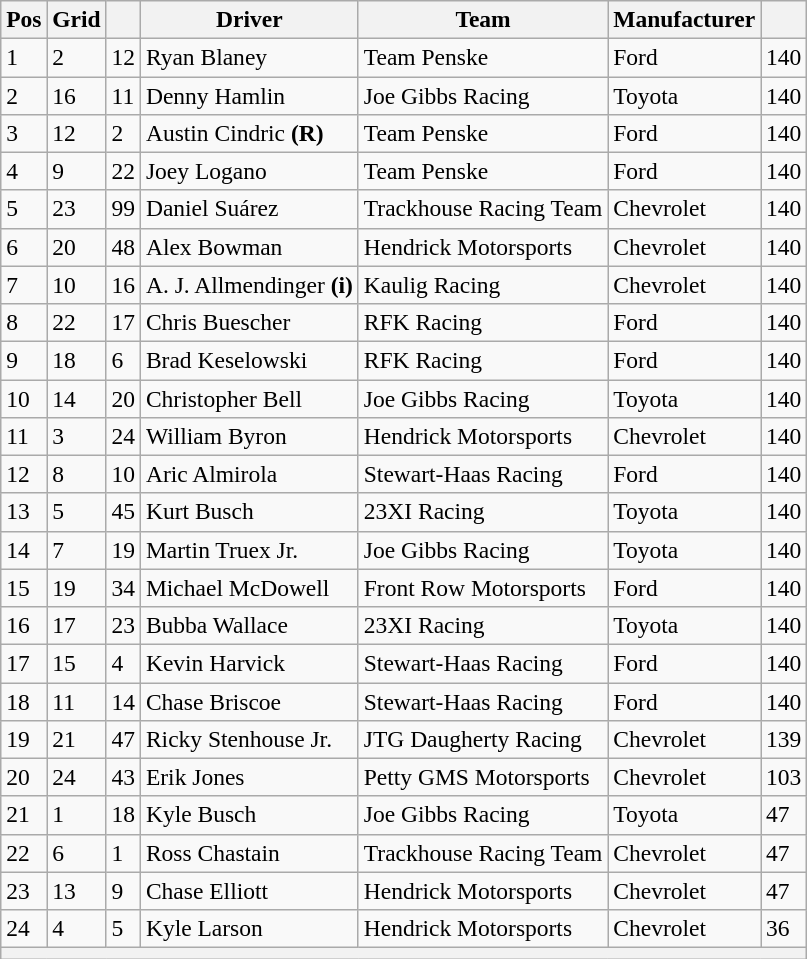<table class="wikitable" style="font-size:98%">
<tr>
<th>Pos</th>
<th>Grid</th>
<th></th>
<th>Driver</th>
<th>Team</th>
<th>Manufacturer</th>
<th></th>
</tr>
<tr>
<td>1</td>
<td>2</td>
<td>12</td>
<td>Ryan Blaney</td>
<td>Team Penske</td>
<td>Ford</td>
<td>140</td>
</tr>
<tr>
<td>2</td>
<td>16</td>
<td>11</td>
<td>Denny Hamlin</td>
<td>Joe Gibbs Racing</td>
<td>Toyota</td>
<td>140</td>
</tr>
<tr>
<td>3</td>
<td>12</td>
<td>2</td>
<td>Austin Cindric <strong>(R)</strong></td>
<td>Team Penske</td>
<td>Ford</td>
<td>140</td>
</tr>
<tr>
<td>4</td>
<td>9</td>
<td>22</td>
<td>Joey Logano</td>
<td>Team Penske</td>
<td>Ford</td>
<td>140</td>
</tr>
<tr>
<td>5</td>
<td>23</td>
<td>99</td>
<td>Daniel Suárez</td>
<td>Trackhouse Racing Team</td>
<td>Chevrolet</td>
<td>140</td>
</tr>
<tr>
<td>6</td>
<td>20</td>
<td>48</td>
<td>Alex Bowman</td>
<td>Hendrick Motorsports</td>
<td>Chevrolet</td>
<td>140</td>
</tr>
<tr>
<td>7</td>
<td>10</td>
<td>16</td>
<td>A. J. Allmendinger <strong>(i)</strong></td>
<td>Kaulig Racing</td>
<td>Chevrolet</td>
<td>140</td>
</tr>
<tr>
<td>8</td>
<td>22</td>
<td>17</td>
<td>Chris Buescher</td>
<td>RFK Racing</td>
<td>Ford</td>
<td>140</td>
</tr>
<tr>
<td>9</td>
<td>18</td>
<td>6</td>
<td>Brad Keselowski</td>
<td>RFK Racing</td>
<td>Ford</td>
<td>140</td>
</tr>
<tr>
<td>10</td>
<td>14</td>
<td>20</td>
<td>Christopher Bell</td>
<td>Joe Gibbs Racing</td>
<td>Toyota</td>
<td>140</td>
</tr>
<tr>
<td>11</td>
<td>3</td>
<td>24</td>
<td>William Byron</td>
<td>Hendrick Motorsports</td>
<td>Chevrolet</td>
<td>140</td>
</tr>
<tr>
<td>12</td>
<td>8</td>
<td>10</td>
<td>Aric Almirola</td>
<td>Stewart-Haas Racing</td>
<td>Ford</td>
<td>140</td>
</tr>
<tr>
<td>13</td>
<td>5</td>
<td>45</td>
<td>Kurt Busch</td>
<td>23XI Racing</td>
<td>Toyota</td>
<td>140</td>
</tr>
<tr>
<td>14</td>
<td>7</td>
<td>19</td>
<td>Martin Truex Jr.</td>
<td>Joe Gibbs Racing</td>
<td>Toyota</td>
<td>140</td>
</tr>
<tr>
<td>15</td>
<td>19</td>
<td>34</td>
<td>Michael McDowell</td>
<td>Front Row Motorsports</td>
<td>Ford</td>
<td>140</td>
</tr>
<tr>
<td>16</td>
<td>17</td>
<td>23</td>
<td>Bubba Wallace</td>
<td>23XI Racing</td>
<td>Toyota</td>
<td>140</td>
</tr>
<tr>
<td>17</td>
<td>15</td>
<td>4</td>
<td>Kevin Harvick</td>
<td>Stewart-Haas Racing</td>
<td>Ford</td>
<td>140</td>
</tr>
<tr>
<td>18</td>
<td>11</td>
<td>14</td>
<td>Chase Briscoe</td>
<td>Stewart-Haas Racing</td>
<td>Ford</td>
<td>140</td>
</tr>
<tr>
<td>19</td>
<td>21</td>
<td>47</td>
<td>Ricky Stenhouse Jr.</td>
<td>JTG Daugherty Racing</td>
<td>Chevrolet</td>
<td>139</td>
</tr>
<tr>
<td>20</td>
<td>24</td>
<td>43</td>
<td>Erik Jones</td>
<td>Petty GMS Motorsports</td>
<td>Chevrolet</td>
<td>103</td>
</tr>
<tr>
<td>21</td>
<td>1</td>
<td>18</td>
<td>Kyle Busch</td>
<td>Joe Gibbs Racing</td>
<td>Toyota</td>
<td>47</td>
</tr>
<tr>
<td>22</td>
<td>6</td>
<td>1</td>
<td>Ross Chastain</td>
<td>Trackhouse Racing Team</td>
<td>Chevrolet</td>
<td>47</td>
</tr>
<tr>
<td>23</td>
<td>13</td>
<td>9</td>
<td>Chase Elliott</td>
<td>Hendrick Motorsports</td>
<td>Chevrolet</td>
<td>47</td>
</tr>
<tr>
<td>24</td>
<td>4</td>
<td>5</td>
<td>Kyle Larson</td>
<td>Hendrick Motorsports</td>
<td>Chevrolet</td>
<td>36</td>
</tr>
<tr>
<th colspan="7"></th>
</tr>
</table>
